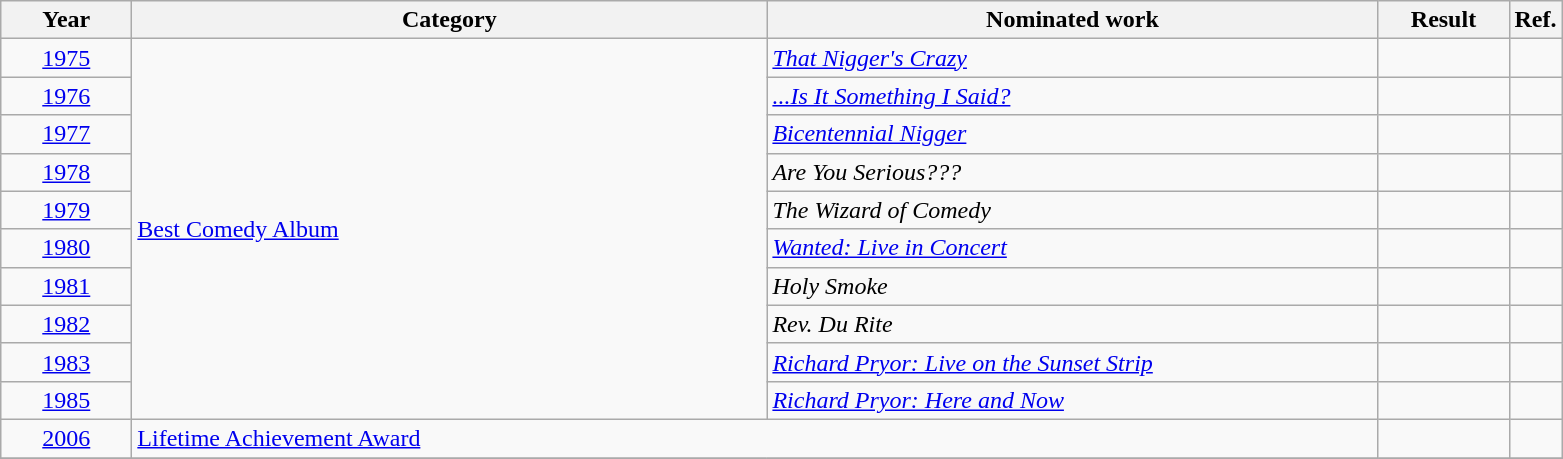<table class=wikitable>
<tr>
<th scope="col" style="width:5em;">Year</th>
<th scope="col" style="width:26em;">Category</th>
<th scope="col" style="width:25em;">Nominated work</th>
<th scope="col" style="width:5em;">Result</th>
<th>Ref.</th>
</tr>
<tr>
<td style="text-align:center;"><a href='#'>1975</a></td>
<td rowspan=10><a href='#'>Best Comedy Album</a></td>
<td><em><a href='#'>That Nigger's Crazy</a></em></td>
<td></td>
<td></td>
</tr>
<tr>
<td style="text-align:center;"><a href='#'>1976</a></td>
<td><em><a href='#'>...Is It Something I Said?</a></em></td>
<td></td>
<td></td>
</tr>
<tr>
<td style="text-align:center;"><a href='#'>1977</a></td>
<td><em><a href='#'>Bicentennial Nigger</a></em></td>
<td></td>
<td></td>
</tr>
<tr>
<td style="text-align:center;"><a href='#'>1978</a></td>
<td><em>Are You Serious???</em></td>
<td></td>
<td></td>
</tr>
<tr>
<td style="text-align:center;"><a href='#'>1979</a></td>
<td><em>The Wizard of Comedy</em></td>
<td></td>
<td></td>
</tr>
<tr>
<td style="text-align:center;"><a href='#'>1980</a></td>
<td><em><a href='#'>Wanted: Live in Concert</a></em></td>
<td></td>
<td></td>
</tr>
<tr>
<td style="text-align:center;"><a href='#'>1981</a></td>
<td><em>Holy Smoke</em></td>
<td></td>
<td></td>
</tr>
<tr>
<td style="text-align:center;"><a href='#'>1982</a></td>
<td><em>Rev. Du Rite</em></td>
<td></td>
<td></td>
</tr>
<tr>
<td style="text-align:center;"><a href='#'>1983</a></td>
<td><em><a href='#'>Richard Pryor: Live on the Sunset Strip</a></em></td>
<td></td>
<td></td>
</tr>
<tr>
<td style="text-align:center;"><a href='#'>1985</a></td>
<td><em><a href='#'>Richard Pryor: Here and Now</a></em></td>
<td></td>
<td></td>
</tr>
<tr>
<td style="text-align:center;"><a href='#'>2006</a></td>
<td colspan=2><a href='#'>Lifetime Achievement Award</a></td>
<td></td>
<td></td>
</tr>
<tr>
</tr>
</table>
